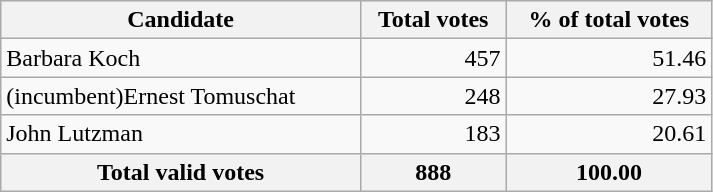<table style="width:475px;" class="wikitable">
<tr bgcolor="#EEEEEE">
<th align="left">Candidate</th>
<th align="right">Total votes</th>
<th align="right">% of total votes</th>
</tr>
<tr>
<td align="left">Barbara Koch</td>
<td align="right">457</td>
<td align="right">51.46</td>
</tr>
<tr>
<td align="left">(incumbent)Ernest Tomuschat</td>
<td align="right">248</td>
<td align="right">27.93</td>
</tr>
<tr>
<td align="left">John Lutzman</td>
<td align="right">183</td>
<td align="right">20.61</td>
</tr>
<tr bgcolor="#EEEEEE">
<th align="left">Total valid votes</th>
<th align="right">888</th>
<th align="right">100.00</th>
</tr>
</table>
